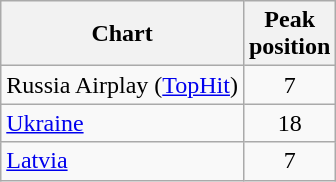<table class="sortable wikitable">
<tr>
<th>Chart</th>
<th>Peak<br>position</th>
</tr>
<tr>
<td>Russia Airplay (<a href='#'>TopHit</a>)</td>
<td align="center">7</td>
</tr>
<tr>
<td><a href='#'>Ukraine</a></td>
<td align="center">18</td>
</tr>
<tr>
<td><a href='#'>Latvia</a></td>
<td align="center">7</td>
</tr>
</table>
